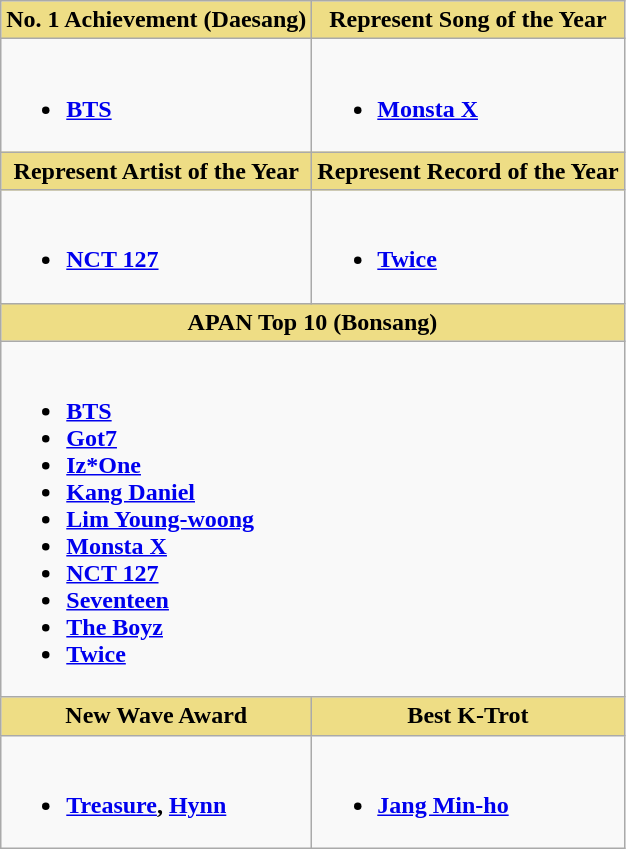<table class=wikitable>
<tr>
<th style="background:#EEDD85; width=50%">No. 1 Achievement (Daesang)</th>
<th style="background:#EEDD85; width=50%">Represent Song of the Year</th>
</tr>
<tr>
<td valign="top"><br><ul><li><strong><a href='#'>BTS</a></strong></li></ul></td>
<td valign="top"><br><ul><li><strong><a href='#'>Monsta X</a></strong></li></ul></td>
</tr>
<tr>
<th style="background:#EEDD85; width=50%">Represent Artist of the Year</th>
<th style="background:#EEDD85; width=50%">Represent Record of the Year</th>
</tr>
<tr>
<td valign="top"><br><ul><li><strong><a href='#'>NCT 127</a></strong></li></ul></td>
<td valign="top"><br><ul><li><strong><a href='#'>Twice</a></strong></li></ul></td>
</tr>
<tr>
<th style="background:#EEDD85; width=50%" colspan="2">APAN Top 10 (Bonsang)</th>
</tr>
<tr>
<td valign="top" colspan="2"><br><ul><li><strong><a href='#'>BTS</a></strong></li><li><strong><a href='#'>Got7</a></strong></li><li><strong><a href='#'>Iz*One</a></strong></li><li><strong><a href='#'>Kang Daniel</a></strong></li><li><strong><a href='#'>Lim Young-woong</a></strong></li><li><strong><a href='#'>Monsta X</a></strong></li><li><strong><a href='#'>NCT 127</a></strong></li><li><strong><a href='#'>Seventeen</a></strong></li><li><strong><a href='#'>The Boyz</a></strong></li><li><strong><a href='#'>Twice</a></strong></li></ul></td>
</tr>
<tr>
<th style="background:#EEDD85; width=50%">New Wave Award</th>
<th style="background:#EEDD85; width=50%">Best K-Trot</th>
</tr>
<tr>
<td valign="top"><br><ul><li><strong><a href='#'>Treasure</a>, <a href='#'>Hynn</a></strong></li></ul></td>
<td valign="top"><br><ul><li><strong><a href='#'>Jang Min-ho</a></strong></li></ul></td>
</tr>
</table>
